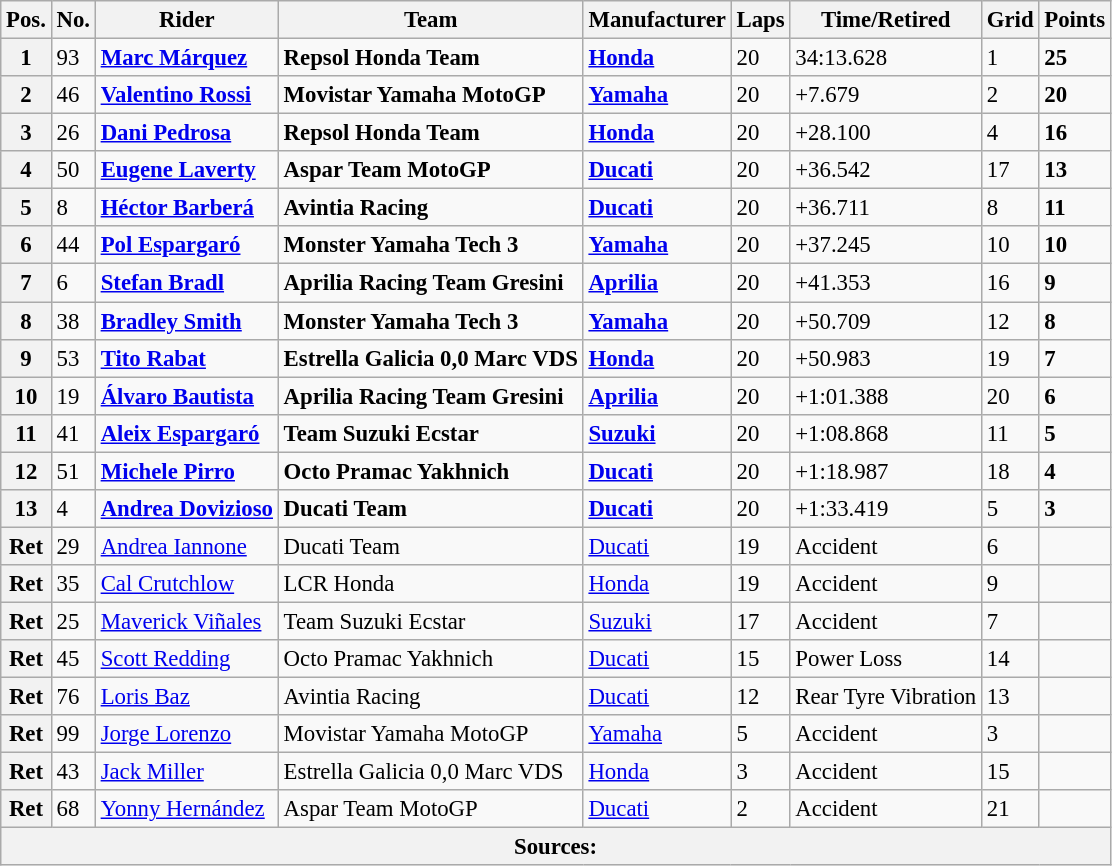<table class="wikitable" style="font-size: 95%;">
<tr>
<th>Pos.</th>
<th>No.</th>
<th>Rider</th>
<th>Team</th>
<th>Manufacturer</th>
<th>Laps</th>
<th>Time/Retired</th>
<th>Grid</th>
<th>Points</th>
</tr>
<tr>
<th>1</th>
<td>93</td>
<td> <strong><a href='#'>Marc Márquez</a></strong></td>
<td><strong>Repsol Honda Team</strong></td>
<td><strong><a href='#'>Honda</a></strong></td>
<td>20</td>
<td>34:13.628</td>
<td>1</td>
<td><strong>25</strong></td>
</tr>
<tr>
<th>2</th>
<td>46</td>
<td> <strong><a href='#'>Valentino Rossi</a></strong></td>
<td><strong>Movistar Yamaha MotoGP</strong></td>
<td><strong><a href='#'>Yamaha</a></strong></td>
<td>20</td>
<td>+7.679</td>
<td>2</td>
<td><strong>20</strong></td>
</tr>
<tr>
<th>3</th>
<td>26</td>
<td> <strong><a href='#'>Dani Pedrosa</a></strong></td>
<td><strong>Repsol Honda Team</strong></td>
<td><strong><a href='#'>Honda</a></strong></td>
<td>20</td>
<td>+28.100</td>
<td>4</td>
<td><strong>16</strong></td>
</tr>
<tr>
<th>4</th>
<td>50</td>
<td> <strong><a href='#'>Eugene Laverty</a></strong></td>
<td><strong>Aspar Team MotoGP</strong></td>
<td><strong><a href='#'>Ducati</a></strong></td>
<td>20</td>
<td>+36.542</td>
<td>17</td>
<td><strong>13</strong></td>
</tr>
<tr>
<th>5</th>
<td>8</td>
<td> <strong><a href='#'>Héctor Barberá</a></strong></td>
<td><strong>Avintia Racing</strong></td>
<td><strong><a href='#'>Ducati</a></strong></td>
<td>20</td>
<td>+36.711</td>
<td>8</td>
<td><strong>11</strong></td>
</tr>
<tr>
<th>6</th>
<td>44</td>
<td> <strong><a href='#'>Pol Espargaró</a></strong></td>
<td><strong>Monster Yamaha Tech 3</strong></td>
<td><strong><a href='#'>Yamaha</a></strong></td>
<td>20</td>
<td>+37.245</td>
<td>10</td>
<td><strong>10</strong></td>
</tr>
<tr>
<th>7</th>
<td>6</td>
<td> <strong><a href='#'>Stefan Bradl</a></strong></td>
<td><strong>Aprilia Racing Team Gresini</strong></td>
<td><strong><a href='#'>Aprilia</a></strong></td>
<td>20</td>
<td>+41.353</td>
<td>16</td>
<td><strong>9</strong></td>
</tr>
<tr>
<th>8</th>
<td>38</td>
<td> <strong><a href='#'>Bradley Smith</a></strong></td>
<td><strong>Monster Yamaha Tech 3</strong></td>
<td><strong><a href='#'>Yamaha</a></strong></td>
<td>20</td>
<td>+50.709</td>
<td>12</td>
<td><strong>8</strong></td>
</tr>
<tr>
<th>9</th>
<td>53</td>
<td> <strong><a href='#'>Tito Rabat</a></strong></td>
<td><strong>Estrella Galicia 0,0 Marc VDS</strong></td>
<td><strong><a href='#'>Honda</a></strong></td>
<td>20</td>
<td>+50.983</td>
<td>19</td>
<td><strong>7</strong></td>
</tr>
<tr>
<th>10</th>
<td>19</td>
<td> <strong><a href='#'>Álvaro Bautista</a></strong></td>
<td><strong>Aprilia Racing Team Gresini</strong></td>
<td><strong><a href='#'>Aprilia</a></strong></td>
<td>20</td>
<td>+1:01.388</td>
<td>20</td>
<td><strong>6</strong></td>
</tr>
<tr>
<th>11</th>
<td>41</td>
<td> <strong><a href='#'>Aleix Espargaró</a></strong></td>
<td><strong>Team Suzuki Ecstar</strong></td>
<td><strong><a href='#'>Suzuki</a></strong></td>
<td>20</td>
<td>+1:08.868</td>
<td>11</td>
<td><strong>5</strong></td>
</tr>
<tr>
<th>12</th>
<td>51</td>
<td> <strong><a href='#'>Michele Pirro</a></strong></td>
<td><strong>Octo Pramac Yakhnich</strong></td>
<td><strong><a href='#'>Ducati</a></strong></td>
<td>20</td>
<td>+1:18.987</td>
<td>18</td>
<td><strong>4</strong></td>
</tr>
<tr>
<th>13</th>
<td>4</td>
<td> <strong><a href='#'>Andrea Dovizioso</a></strong></td>
<td><strong>Ducati Team</strong></td>
<td><strong><a href='#'>Ducati</a></strong></td>
<td>20</td>
<td>+1:33.419</td>
<td>5</td>
<td><strong>3</strong></td>
</tr>
<tr>
<th>Ret</th>
<td>29</td>
<td> <a href='#'>Andrea Iannone</a></td>
<td>Ducati Team</td>
<td><a href='#'>Ducati</a></td>
<td>19</td>
<td>Accident</td>
<td>6</td>
<td></td>
</tr>
<tr>
<th>Ret</th>
<td>35</td>
<td> <a href='#'>Cal Crutchlow</a></td>
<td>LCR Honda</td>
<td><a href='#'>Honda</a></td>
<td>19</td>
<td>Accident</td>
<td>9</td>
<td></td>
</tr>
<tr>
<th>Ret</th>
<td>25</td>
<td> <a href='#'>Maverick Viñales</a></td>
<td>Team Suzuki Ecstar</td>
<td><a href='#'>Suzuki</a></td>
<td>17</td>
<td>Accident</td>
<td>7</td>
<td></td>
</tr>
<tr>
<th>Ret</th>
<td>45</td>
<td> <a href='#'>Scott Redding</a></td>
<td>Octo Pramac Yakhnich</td>
<td><a href='#'>Ducati</a></td>
<td>15</td>
<td>Power Loss</td>
<td>14</td>
<td></td>
</tr>
<tr>
<th>Ret</th>
<td>76</td>
<td> <a href='#'>Loris Baz</a></td>
<td>Avintia Racing</td>
<td><a href='#'>Ducati</a></td>
<td>12</td>
<td>Rear Tyre Vibration</td>
<td>13</td>
<td></td>
</tr>
<tr>
<th>Ret</th>
<td>99</td>
<td> <a href='#'>Jorge Lorenzo</a></td>
<td>Movistar Yamaha MotoGP</td>
<td><a href='#'>Yamaha</a></td>
<td>5</td>
<td>Accident</td>
<td>3</td>
<td></td>
</tr>
<tr>
<th>Ret</th>
<td>43</td>
<td> <a href='#'>Jack Miller</a></td>
<td>Estrella Galicia 0,0 Marc VDS</td>
<td><a href='#'>Honda</a></td>
<td>3</td>
<td>Accident</td>
<td>15</td>
<td></td>
</tr>
<tr>
<th>Ret</th>
<td>68</td>
<td> <a href='#'>Yonny Hernández</a></td>
<td>Aspar Team MotoGP</td>
<td><a href='#'>Ducati</a></td>
<td>2</td>
<td>Accident</td>
<td>21</td>
<td></td>
</tr>
<tr>
<th colspan=9>Sources: </th>
</tr>
</table>
